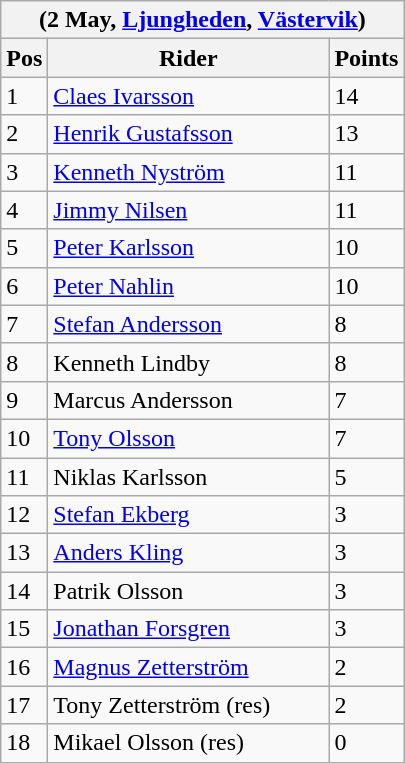<table class="wikitable">
<tr>
<th colspan="6">(2 May, <a href='#'>Ljungheden</a>, <a href='#'>Västervik</a>)</th>
</tr>
<tr>
<th width=20>Pos</th>
<th width=180>Rider</th>
<th width=40>Points</th>
</tr>
<tr>
<td>1</td>
<td style="text-align:left;"><a href='#'>Claes Ivarsson</a></td>
<td>14</td>
</tr>
<tr>
<td>2</td>
<td style="text-align:left;"><a href='#'>Henrik Gustafsson</a></td>
<td>13</td>
</tr>
<tr>
<td>3</td>
<td style="text-align:left;"><a href='#'>Kenneth Nyström</a></td>
<td>11</td>
</tr>
<tr>
<td>4</td>
<td style="text-align:left;"><a href='#'>Jimmy Nilsen</a></td>
<td>11</td>
</tr>
<tr>
<td>5</td>
<td style="text-align:left;"><a href='#'>Peter Karlsson</a></td>
<td>10</td>
</tr>
<tr>
<td>6</td>
<td style="text-align:left;"><a href='#'>Peter Nahlin</a></td>
<td>10</td>
</tr>
<tr>
<td>7</td>
<td style="text-align:left;"><a href='#'>Stefan Andersson</a></td>
<td>8</td>
</tr>
<tr>
<td>8</td>
<td style="text-align:left;">Kenneth Lindby</td>
<td>8</td>
</tr>
<tr>
<td>9</td>
<td style="text-align:left;">Marcus Andersson</td>
<td>7</td>
</tr>
<tr>
<td>10</td>
<td style="text-align:left;"><a href='#'>Tony Olsson</a></td>
<td>7</td>
</tr>
<tr>
<td>11</td>
<td style="text-align:left;">Niklas Karlsson</td>
<td>5</td>
</tr>
<tr>
<td>12</td>
<td style="text-align:left;"><a href='#'>Stefan Ekberg</a></td>
<td>3</td>
</tr>
<tr>
<td>13</td>
<td style="text-align:left;"><a href='#'>Anders Kling</a></td>
<td>3</td>
</tr>
<tr>
<td>14</td>
<td style="text-align:left;">Patrik Olsson</td>
<td>3</td>
</tr>
<tr>
<td>15</td>
<td style="text-align:left;"><a href='#'>Jonathan Forsgren</a></td>
<td>3</td>
</tr>
<tr>
<td>16</td>
<td style="text-align:left;"><a href='#'>Magnus Zetterström</a></td>
<td>2</td>
</tr>
<tr>
<td>17</td>
<td style="text-align:left;">Tony Zetterström (res)</td>
<td>2</td>
</tr>
<tr>
<td>18</td>
<td style="text-align:left;">Mikael Olsson (res)</td>
<td>0</td>
</tr>
</table>
